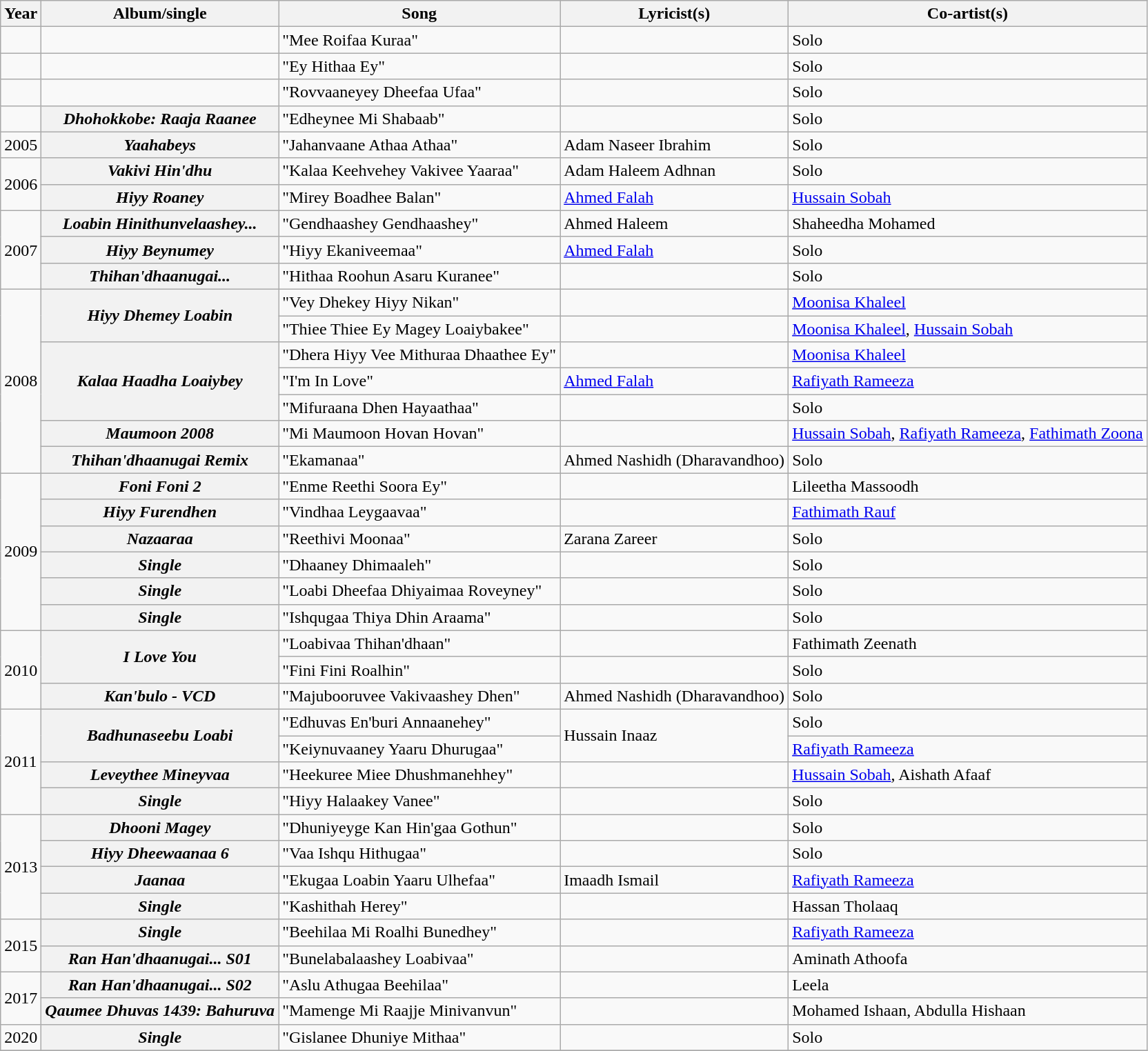<table class="wikitable plainrowheaders">
<tr>
<th scope="col">Year</th>
<th scope="col">Album/single</th>
<th scope="col">Song</th>
<th scope="col">Lyricist(s)</th>
<th scope="col">Co-artist(s)</th>
</tr>
<tr>
<td></td>
<td></td>
<td>"Mee Roifaa Kuraa"</td>
<td></td>
<td>Solo</td>
</tr>
<tr>
<td></td>
<td></td>
<td>"Ey Hithaa Ey"</td>
<td></td>
<td>Solo</td>
</tr>
<tr>
<td></td>
<td></td>
<td>"Rovvaaneyey Dheefaa Ufaa"</td>
<td></td>
<td>Solo</td>
</tr>
<tr>
<td></td>
<th scope="row"><em>Dhohokkobe: Raaja Raanee</em></th>
<td>"Edheynee Mi Shabaab"</td>
<td></td>
<td>Solo</td>
</tr>
<tr>
<td>2005</td>
<th scope="row"><em>Yaahabeys</em></th>
<td>"Jahanvaane Athaa Athaa"</td>
<td>Adam Naseer Ibrahim</td>
<td>Solo</td>
</tr>
<tr>
<td rowspan="2">2006</td>
<th scope="row"><em>Vakivi Hin'dhu</em></th>
<td>"Kalaa Keehvehey Vakivee Yaaraa"</td>
<td>Adam Haleem Adhnan</td>
<td>Solo</td>
</tr>
<tr>
<th scope="row"><em>Hiyy Roaney</em></th>
<td>"Mirey Boadhee Balan"</td>
<td><a href='#'>Ahmed Falah</a></td>
<td><a href='#'>Hussain Sobah</a></td>
</tr>
<tr>
<td rowspan="3">2007</td>
<th scope="row"><em>Loabin Hinithunvelaashey...</em></th>
<td>"Gendhaashey Gendhaashey"</td>
<td>Ahmed Haleem</td>
<td>Shaheedha Mohamed</td>
</tr>
<tr>
<th scope="row"><em>Hiyy Beynumey</em></th>
<td>"Hiyy Ekaniveemaa"</td>
<td><a href='#'>Ahmed Falah</a></td>
<td>Solo</td>
</tr>
<tr>
<th scope="row"><em>Thihan'dhaanugai...</em></th>
<td>"Hithaa Roohun Asaru Kuranee"</td>
<td></td>
<td>Solo</td>
</tr>
<tr>
<td rowspan="7">2008</td>
<th scope="row" rowspan="2"><em>Hiyy Dhemey Loabin</em></th>
<td>"Vey Dhekey Hiyy Nikan"</td>
<td></td>
<td><a href='#'>Moonisa Khaleel</a></td>
</tr>
<tr>
<td>"Thiee Thiee Ey Magey Loaiybakee"</td>
<td></td>
<td><a href='#'>Moonisa Khaleel</a>, <a href='#'>Hussain Sobah</a></td>
</tr>
<tr>
<th scope="row" rowspan="3"><em>Kalaa Haadha Loaiybey</em></th>
<td>"Dhera Hiyy Vee Mithuraa Dhaathee Ey"</td>
<td></td>
<td><a href='#'>Moonisa Khaleel</a></td>
</tr>
<tr>
<td>"I'm In Love"</td>
<td><a href='#'>Ahmed Falah</a></td>
<td><a href='#'>Rafiyath Rameeza</a></td>
</tr>
<tr>
<td>"Mifuraana Dhen Hayaathaa"</td>
<td></td>
<td>Solo</td>
</tr>
<tr>
<th scope="row"><em>Maumoon 2008</em></th>
<td>"Mi Maumoon Hovan Hovan"</td>
<td></td>
<td><a href='#'>Hussain Sobah</a>, <a href='#'>Rafiyath Rameeza</a>, <a href='#'>Fathimath Zoona</a></td>
</tr>
<tr>
<th scope="row"><em>Thihan'dhaanugai Remix</em></th>
<td>"Ekamanaa"</td>
<td>Ahmed Nashidh (Dharavandhoo)</td>
<td>Solo</td>
</tr>
<tr>
<td rowspan="6">2009</td>
<th scope="row"><em>Foni Foni 2</em></th>
<td>"Enme Reethi Soora Ey"</td>
<td></td>
<td>Lileetha Massoodh</td>
</tr>
<tr>
<th scope="row"><em>Hiyy Furendhen</em></th>
<td>"Vindhaa Leygaavaa"</td>
<td></td>
<td><a href='#'>Fathimath Rauf</a></td>
</tr>
<tr>
<th scope="row"><em>Nazaaraa</em></th>
<td>"Reethivi Moonaa"</td>
<td>Zarana Zareer</td>
<td>Solo</td>
</tr>
<tr>
<th scope="row"><em>Single</em></th>
<td>"Dhaaney Dhimaaleh"</td>
<td></td>
<td>Solo</td>
</tr>
<tr>
<th scope="row"><em>Single</em></th>
<td>"Loabi Dheefaa Dhiyaimaa Roveyney"</td>
<td></td>
<td>Solo</td>
</tr>
<tr>
<th scope="row"><em>Single</em></th>
<td>"Ishqugaa Thiya Dhin Araama"</td>
<td></td>
<td>Solo</td>
</tr>
<tr>
<td rowspan="3">2010</td>
<th scope="row" rowspan="2"><em>I Love You</em></th>
<td>"Loabivaa Thihan'dhaan"</td>
<td></td>
<td>Fathimath Zeenath</td>
</tr>
<tr>
<td>"Fini Fini Roalhin"</td>
<td></td>
<td>Solo</td>
</tr>
<tr>
<th scope="row"><em>Kan'bulo - VCD</em></th>
<td>"Majubooruvee Vakivaashey Dhen"</td>
<td>Ahmed Nashidh (Dharavandhoo)</td>
<td>Solo</td>
</tr>
<tr>
<td rowspan="4">2011</td>
<th scope="row" rowspan="2"><em>Badhunaseebu Loabi</em></th>
<td>"Edhuvas En'buri Annaanehey"</td>
<td rowspan="2">Hussain Inaaz</td>
<td>Solo</td>
</tr>
<tr>
<td>"Keiynuvaaney Yaaru Dhurugaa"</td>
<td><a href='#'>Rafiyath Rameeza</a></td>
</tr>
<tr>
<th scope="row"><em>Leveythee Mineyvaa</em></th>
<td>"Heekuree Miee Dhushmanehhey"</td>
<td></td>
<td><a href='#'>Hussain Sobah</a>, Aishath Afaaf</td>
</tr>
<tr>
<th scope="row"><em>Single</em></th>
<td>"Hiyy Halaakey Vanee"</td>
<td></td>
<td>Solo</td>
</tr>
<tr>
<td rowspan="4">2013</td>
<th scope="row"><em>Dhooni Magey</em></th>
<td>"Dhuniyeyge Kan Hin'gaa Gothun"</td>
<td></td>
<td>Solo</td>
</tr>
<tr>
<th scope="row"><em>Hiyy Dheewaanaa 6</em></th>
<td>"Vaa Ishqu Hithugaa"</td>
<td></td>
<td>Solo</td>
</tr>
<tr>
<th scope="row"><em>Jaanaa</em></th>
<td>"Ekugaa Loabin Yaaru Ulhefaa"</td>
<td>Imaadh Ismail</td>
<td><a href='#'>Rafiyath Rameeza</a></td>
</tr>
<tr>
<th scope="row"><em>Single</em></th>
<td>"Kashithah Herey"</td>
<td></td>
<td>Hassan Tholaaq</td>
</tr>
<tr>
<td rowspan="2">2015</td>
<th scope="row"><em>Single</em></th>
<td>"Beehilaa Mi Roalhi Bunedhey"</td>
<td></td>
<td><a href='#'>Rafiyath Rameeza</a></td>
</tr>
<tr>
<th scope="row"><em>Ran Han'dhaanugai... S01</em></th>
<td>"Bunelabalaashey Loabivaa"</td>
<td></td>
<td>Aminath Athoofa</td>
</tr>
<tr>
<td rowspan="2">2017</td>
<th scope="row"><em>Ran Han'dhaanugai... S02</em></th>
<td>"Aslu Athugaa Beehilaa"</td>
<td></td>
<td>Leela</td>
</tr>
<tr>
<th scope="row"><em>Qaumee Dhuvas 1439: Bahuruva</em></th>
<td>"Mamenge Mi Raajje Minivanvun"</td>
<td></td>
<td>Mohamed Ishaan, Abdulla Hishaan</td>
</tr>
<tr>
<td>2020</td>
<th scope="row"><em>Single</em></th>
<td>"Gislanee Dhuniye Mithaa"</td>
<td></td>
<td>Solo</td>
</tr>
<tr>
</tr>
</table>
